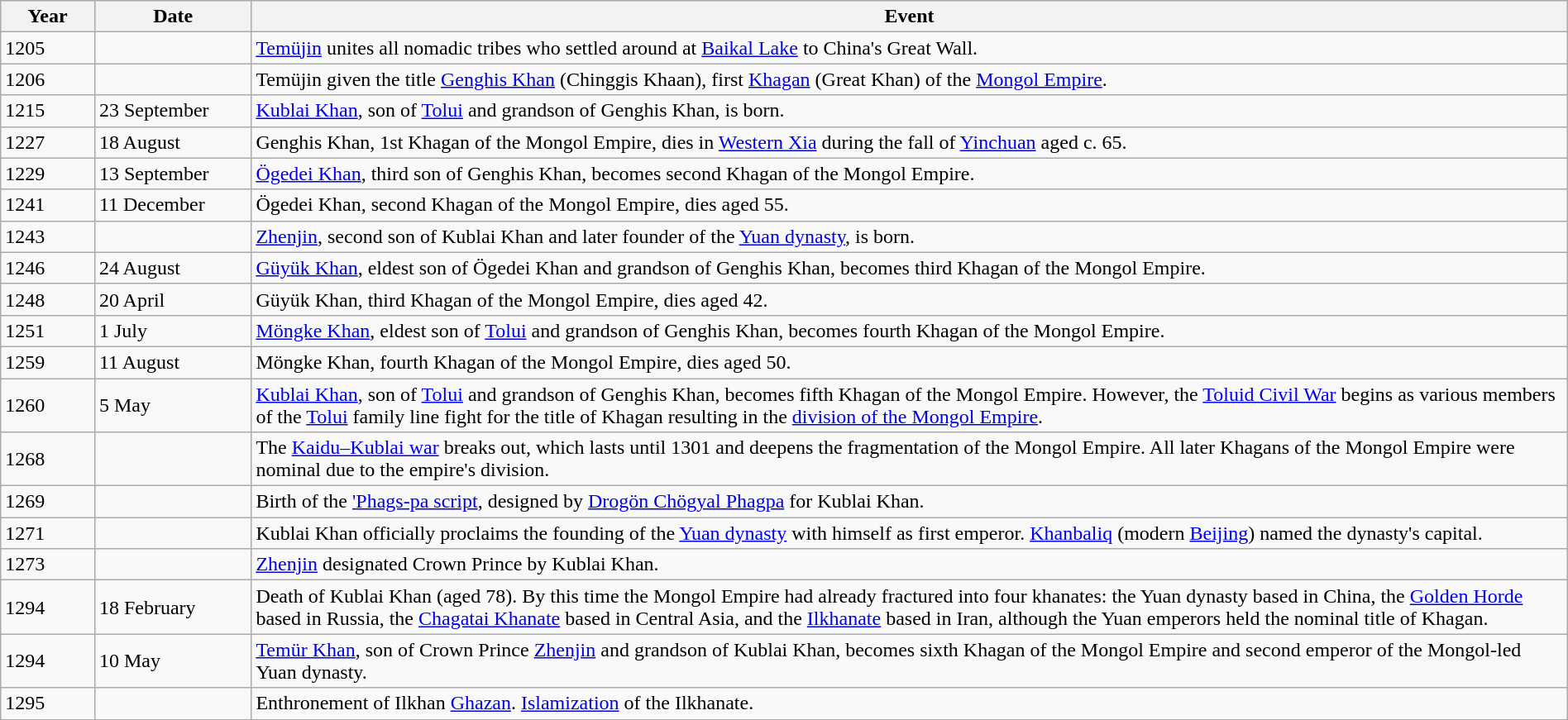<table class="wikitable" width="100%">
<tr>
<th style="width:6%">Year</th>
<th style="width:10%">Date</th>
<th>Event</th>
</tr>
<tr>
<td>1205</td>
<td></td>
<td><a href='#'>Temüjin</a> unites all nomadic tribes who settled around at <a href='#'>Baikal Lake</a> to China's Great Wall.</td>
</tr>
<tr>
<td>1206</td>
<td></td>
<td>Temüjin given the title <a href='#'>Genghis Khan</a> (Chinggis Khaan), first <a href='#'>Khagan</a> (Great Khan) of the <a href='#'>Mongol Empire</a>.</td>
</tr>
<tr>
<td>1215</td>
<td>23 September</td>
<td><a href='#'>Kublai Khan</a>, son of <a href='#'>Tolui</a> and grandson of Genghis Khan, is born.</td>
</tr>
<tr>
<td>1227</td>
<td>18 August</td>
<td>Genghis Khan, 1st Khagan of the Mongol Empire, dies in <a href='#'>Western Xia</a> during the fall of <a href='#'>Yinchuan</a>  aged c. 65.</td>
</tr>
<tr>
<td>1229</td>
<td>13 September</td>
<td><a href='#'>Ögedei Khan</a>, third son of Genghis Khan, becomes second Khagan of the Mongol Empire.</td>
</tr>
<tr>
<td>1241</td>
<td>11 December</td>
<td>Ögedei Khan, second Khagan of the Mongol Empire, dies aged 55.</td>
</tr>
<tr>
<td>1243</td>
<td></td>
<td><a href='#'>Zhenjin</a>, second son of Kublai Khan and later founder of the <a href='#'>Yuan dynasty</a>, is born.</td>
</tr>
<tr>
<td>1246</td>
<td>24 August</td>
<td><a href='#'>Güyük Khan</a>, eldest son of Ögedei Khan and grandson of Genghis Khan, becomes third Khagan of the Mongol Empire.</td>
</tr>
<tr>
<td>1248</td>
<td>20 April</td>
<td>Güyük Khan, third Khagan of the Mongol Empire, dies aged 42.</td>
</tr>
<tr>
<td>1251</td>
<td>1 July</td>
<td><a href='#'>Möngke Khan</a>, eldest son of <a href='#'>Tolui</a> and grandson of Genghis Khan, becomes fourth Khagan of the Mongol Empire.</td>
</tr>
<tr>
<td>1259</td>
<td>11 August</td>
<td>Möngke Khan, fourth Khagan of the Mongol Empire, dies aged 50.</td>
</tr>
<tr>
<td>1260</td>
<td>5 May</td>
<td><a href='#'>Kublai Khan</a>, son of <a href='#'>Tolui</a> and grandson of Genghis Khan, becomes fifth Khagan of the Mongol Empire. However, the <a href='#'>Toluid Civil War</a> begins as various members of the <a href='#'>Tolui</a> family line fight for the title of Khagan resulting in the <a href='#'>division of the Mongol Empire</a>.</td>
</tr>
<tr>
<td>1268</td>
<td></td>
<td>The <a href='#'>Kaidu–Kublai war</a> breaks out, which lasts until 1301 and deepens the fragmentation of the Mongol Empire. All later Khagans of the Mongol Empire were nominal due to the empire's division.</td>
</tr>
<tr>
<td>1269</td>
<td></td>
<td>Birth of the <a href='#'>'Phags-pa script</a>, designed by <a href='#'>Drogön Chögyal Phagpa</a> for Kublai Khan.</td>
</tr>
<tr>
<td>1271</td>
<td></td>
<td>Kublai Khan officially proclaims the founding of the <a href='#'>Yuan dynasty</a> with himself as first emperor.   <a href='#'>Khanbaliq</a> (modern <a href='#'>Beijing</a>) named the dynasty's capital.</td>
</tr>
<tr>
<td>1273</td>
<td></td>
<td><a href='#'>Zhenjin</a> designated Crown Prince by Kublai Khan.</td>
</tr>
<tr>
<td>1294</td>
<td>18 February</td>
<td>Death of Kublai Khan (aged 78). By this time the Mongol Empire had already fractured into four khanates: the Yuan dynasty based in China, the <a href='#'>Golden Horde</a> based in Russia, the <a href='#'>Chagatai Khanate</a> based in Central Asia, and the <a href='#'>Ilkhanate</a> based in Iran, although the Yuan emperors held the nominal title of Khagan.</td>
</tr>
<tr>
<td>1294</td>
<td>10 May</td>
<td><a href='#'>Temür Khan</a>, son of Crown Prince <a href='#'>Zhenjin</a> and grandson of Kublai Khan, becomes sixth Khagan of the Mongol Empire and second emperor of the Mongol-led Yuan dynasty.</td>
</tr>
<tr>
<td>1295</td>
<td></td>
<td>Enthronement of Ilkhan <a href='#'>Ghazan</a>. <a href='#'>Islamization</a> of the Ilkhanate.</td>
</tr>
</table>
